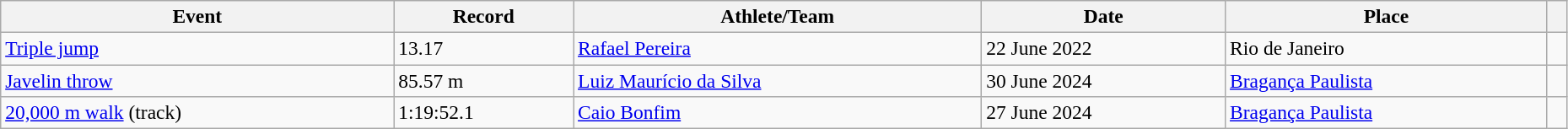<table class="wikitable" style="font-size:98%; width: 98%;">
<tr>
<th>Event</th>
<th>Record</th>
<th>Athlete/Team</th>
<th>Date</th>
<th>Place</th>
<th></th>
</tr>
<tr>
<td><a href='#'>Triple jump</a></td>
<td>13.17  </td>
<td><a href='#'>Rafael Pereira</a></td>
<td>22 June 2022</td>
<td>Rio de Janeiro</td>
<td></td>
</tr>
<tr>
<td><a href='#'>Javelin throw</a></td>
<td>85.57 m </td>
<td><a href='#'>Luiz Maurício da Silva</a></td>
<td>30 June 2024</td>
<td><a href='#'>Bragança Paulista</a></td>
<td></td>
</tr>
<tr>
<td><a href='#'>20,000 m walk</a> (track)</td>
<td>1:19:52.1  </td>
<td><a href='#'>Caio Bonfim</a></td>
<td>27 June 2024</td>
<td><a href='#'>Bragança Paulista</a></td>
<td></td>
</tr>
</table>
